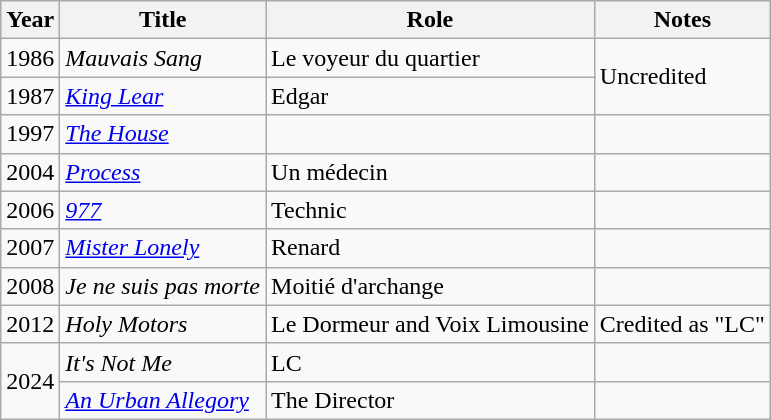<table class="wikitable">
<tr>
<th>Year</th>
<th>Title</th>
<th>Role</th>
<th>Notes</th>
</tr>
<tr>
<td>1986</td>
<td><em>Mauvais Sang</em></td>
<td>Le voyeur du quartier</td>
<td rowspan=2>Uncredited</td>
</tr>
<tr>
<td>1987</td>
<td><em><a href='#'>King Lear</a></em></td>
<td>Edgar</td>
</tr>
<tr>
<td>1997</td>
<td><em><a href='#'>The House</a></em></td>
<td></td>
<td></td>
</tr>
<tr>
<td>2004</td>
<td><em><a href='#'>Process</a></em></td>
<td>Un médecin</td>
<td></td>
</tr>
<tr>
<td>2006</td>
<td><em><a href='#'>977</a></em></td>
<td>Technic</td>
<td></td>
</tr>
<tr>
<td>2007</td>
<td><em><a href='#'>Mister Lonely</a></em></td>
<td>Renard</td>
<td></td>
</tr>
<tr>
<td>2008</td>
<td><em>Je ne suis pas morte</em></td>
<td>Moitié d'archange</td>
<td></td>
</tr>
<tr>
<td>2012</td>
<td><em>Holy Motors</em></td>
<td>Le Dormeur and Voix Limousine</td>
<td>Credited as "LC"</td>
</tr>
<tr>
<td rowspan=2>2024</td>
<td><em>It's Not Me</em></td>
<td>LC</td>
<td></td>
</tr>
<tr>
<td><em><a href='#'>An Urban Allegory</a></em></td>
<td>The Director</td>
<td></td>
</tr>
</table>
